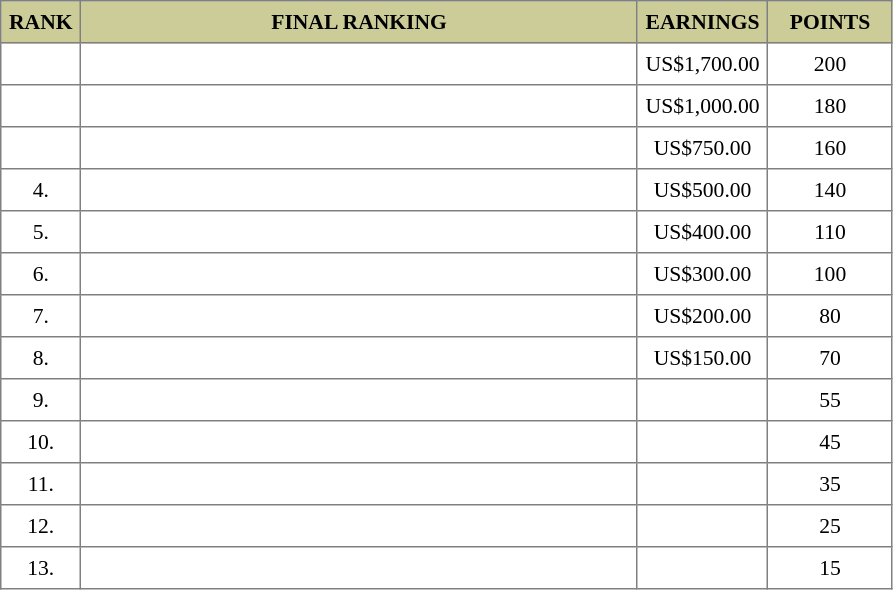<table border="1" cellspacing="2" cellpadding="5" style="border-collapse: collapse; font-size: 90%;">
<tr bgcolor="CCCC99">
<th>RANK</th>
<th style="width: 25em">FINAL RANKING</th>
<th style="width: 5em">EARNINGS</th>
<th style="width: 5em">POINTS</th>
</tr>
<tr>
<td align="center"></td>
<td></td>
<td align="center">US$1,700.00</td>
<td align="center">200</td>
</tr>
<tr>
<td align="center"></td>
<td></td>
<td align="center">US$1,000.00</td>
<td align="center">180</td>
</tr>
<tr>
<td align="center"></td>
<td></td>
<td align="center">US$750.00</td>
<td align="center">160</td>
</tr>
<tr>
<td align="center">4.</td>
<td></td>
<td align="center">US$500.00</td>
<td align="center">140</td>
</tr>
<tr>
<td align="center">5.</td>
<td></td>
<td align="center">US$400.00</td>
<td align="center">110</td>
</tr>
<tr>
<td align="center">6.</td>
<td></td>
<td align="center">US$300.00</td>
<td align="center">100</td>
</tr>
<tr>
<td align="center">7.</td>
<td></td>
<td align="center">US$200.00</td>
<td align="center">80</td>
</tr>
<tr>
<td align="center">8.</td>
<td></td>
<td align="center">US$150.00</td>
<td align="center">70</td>
</tr>
<tr>
<td align="center">9.</td>
<td></td>
<td align="center"></td>
<td align="center">55</td>
</tr>
<tr>
<td align="center">10.</td>
<td></td>
<td align="center"></td>
<td align="center">45</td>
</tr>
<tr>
<td align="center">11.</td>
<td></td>
<td align="center"></td>
<td align="center">35</td>
</tr>
<tr>
<td align="center">12.</td>
<td></td>
<td align="center"></td>
<td align="center">25</td>
</tr>
<tr>
<td align="center">13.</td>
<td></td>
<td align="center"></td>
<td align="center">15</td>
</tr>
</table>
